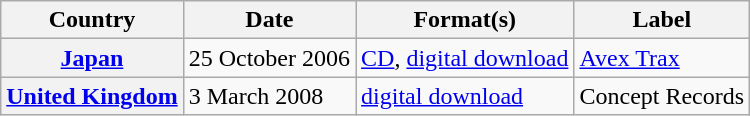<table class="wikitable plainrowheaders">
<tr>
<th scope="col">Country</th>
<th>Date</th>
<th>Format(s)</th>
<th>Label</th>
</tr>
<tr>
<th scope="row"><a href='#'>Japan</a></th>
<td>25 October 2006</td>
<td><a href='#'>CD</a>, <a href='#'>digital download</a></td>
<td><a href='#'>Avex Trax</a></td>
</tr>
<tr>
<th scope="row"><a href='#'>United Kingdom</a></th>
<td>3 March 2008</td>
<td><a href='#'>digital download</a></td>
<td>Concept Records</td>
</tr>
</table>
